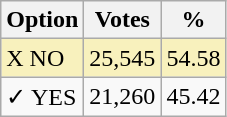<table class="wikitable">
<tr>
<th>Option</th>
<th>Votes</th>
<th>%</th>
</tr>
<tr>
<td style=background:#f8f1bd>X NO</td>
<td style=background:#f8f1bd>25,545</td>
<td style=background:#f8f1bd>54.58</td>
</tr>
<tr>
<td>✓ YES</td>
<td>21,260</td>
<td>45.42</td>
</tr>
</table>
